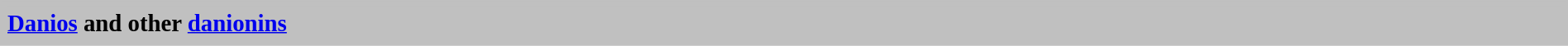<table cellspacing="4" width="100%" style="border:1px solid #C0C0C0; background:silver">
<tr>
<td height="25px" style="font-size:120%; text-align:left; background:silver"><strong><a href='#'>Danios</a> and other <a href='#'>danionins</a></strong></td>
</tr>
</table>
